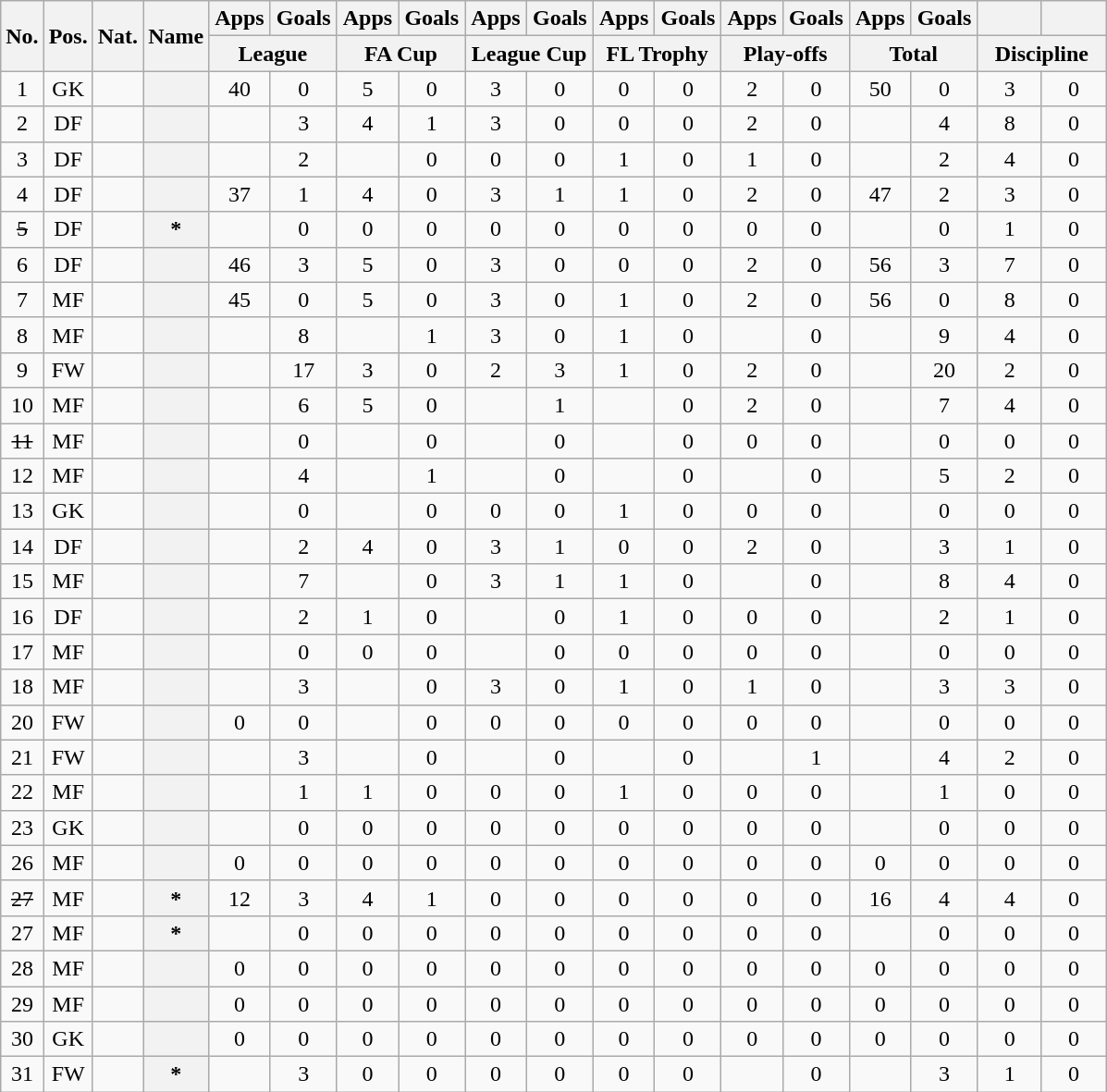<table class="wikitable sortable plainrowheaders" style="text-align:center">
<tr>
<th scope="col" rowspan="2">No.</th>
<th scope="col" rowspan="2">Pos.</th>
<th scope="col" rowspan="2">Nat.</th>
<th scope="col" rowspan="2">Name</th>
<th scope="col">Apps</th>
<th scope="col">Goals</th>
<th scope="col">Apps</th>
<th scope="col">Goals</th>
<th scope="col">Apps</th>
<th scope="col">Goals</th>
<th scope="col">Apps</th>
<th scope="col">Goals</th>
<th scope="col">Apps</th>
<th scope="col">Goals</th>
<th scope="col">Apps</th>
<th scope="col">Goals</th>
<th scope="col"></th>
<th scope="col"></th>
</tr>
<tr class="unsortable">
<th colspan="2" width="85">League</th>
<th colspan="2" width="85">FA Cup</th>
<th colspan="2" width="85">League Cup</th>
<th colspan="2" width="85">FL Trophy</th>
<th colspan="2" width="85">Play-offs</th>
<th colspan="2" width="85">Total</th>
<th colspan="2" width="85">Discipline</th>
</tr>
<tr>
<td>1</td>
<td>GK</td>
<td></td>
<th scope="row"></th>
<td>40</td>
<td>0</td>
<td>5</td>
<td>0</td>
<td>3</td>
<td>0</td>
<td>0</td>
<td>0</td>
<td>2</td>
<td>0</td>
<td>50</td>
<td>0</td>
<td>3</td>
<td>0</td>
</tr>
<tr>
<td>2</td>
<td>DF</td>
<td></td>
<th scope="row"></th>
<td></td>
<td>3</td>
<td>4</td>
<td>1</td>
<td>3</td>
<td>0</td>
<td>0</td>
<td>0</td>
<td>2</td>
<td>0</td>
<td></td>
<td>4</td>
<td>8</td>
<td>0</td>
</tr>
<tr>
<td>3</td>
<td>DF</td>
<td></td>
<th scope="row"></th>
<td></td>
<td>2</td>
<td></td>
<td>0</td>
<td>0</td>
<td>0</td>
<td>1</td>
<td>0</td>
<td>1</td>
<td>0</td>
<td></td>
<td>2</td>
<td>4</td>
<td>0</td>
</tr>
<tr>
<td>4</td>
<td>DF</td>
<td></td>
<th scope="row"></th>
<td>37</td>
<td>1</td>
<td>4</td>
<td>0</td>
<td>3</td>
<td>1</td>
<td>1</td>
<td>0</td>
<td>2</td>
<td>0</td>
<td>47</td>
<td>2</td>
<td>3</td>
<td>0</td>
</tr>
<tr>
<td><s>5</s> </td>
<td>DF</td>
<td></td>
<th scope="row"><em></em> *</th>
<td></td>
<td>0</td>
<td>0</td>
<td>0</td>
<td>0</td>
<td>0</td>
<td>0</td>
<td>0</td>
<td>0</td>
<td>0</td>
<td></td>
<td>0</td>
<td>1</td>
<td>0</td>
</tr>
<tr>
<td>6</td>
<td>DF</td>
<td></td>
<th scope="row"></th>
<td>46</td>
<td>3</td>
<td>5</td>
<td>0</td>
<td>3</td>
<td>0</td>
<td>0</td>
<td>0</td>
<td>2</td>
<td>0</td>
<td>56</td>
<td>3</td>
<td>7</td>
<td>0</td>
</tr>
<tr>
<td>7</td>
<td>MF</td>
<td></td>
<th scope="row"></th>
<td>45</td>
<td>0</td>
<td>5</td>
<td>0</td>
<td>3</td>
<td>0</td>
<td>1</td>
<td>0</td>
<td>2</td>
<td>0</td>
<td>56</td>
<td>0</td>
<td>8</td>
<td>0</td>
</tr>
<tr>
<td>8</td>
<td>MF</td>
<td></td>
<th scope="row"></th>
<td></td>
<td>8</td>
<td></td>
<td>1</td>
<td>3</td>
<td>0</td>
<td>1</td>
<td>0</td>
<td></td>
<td>0</td>
<td></td>
<td>9</td>
<td>4</td>
<td>0</td>
</tr>
<tr>
<td>9</td>
<td>FW</td>
<td></td>
<th scope="row"></th>
<td></td>
<td>17</td>
<td>3</td>
<td>0</td>
<td>2</td>
<td>3</td>
<td>1</td>
<td>0</td>
<td>2</td>
<td>0</td>
<td></td>
<td>20</td>
<td>2</td>
<td>0</td>
</tr>
<tr>
<td>10</td>
<td>MF</td>
<td></td>
<th scope="row"></th>
<td></td>
<td>6</td>
<td>5</td>
<td>0</td>
<td></td>
<td>1</td>
<td></td>
<td>0</td>
<td>2</td>
<td>0</td>
<td></td>
<td>7</td>
<td>4</td>
<td>0</td>
</tr>
<tr>
<td><s>11</s> </td>
<td>MF</td>
<td></td>
<th scope="row"></th>
<td></td>
<td>0</td>
<td></td>
<td>0</td>
<td></td>
<td>0</td>
<td></td>
<td>0</td>
<td>0</td>
<td>0</td>
<td></td>
<td>0</td>
<td>0</td>
<td>0</td>
</tr>
<tr>
<td>12</td>
<td>MF</td>
<td></td>
<th scope="row"></th>
<td></td>
<td>4</td>
<td></td>
<td>1</td>
<td></td>
<td>0</td>
<td></td>
<td>0</td>
<td></td>
<td>0</td>
<td></td>
<td>5</td>
<td>2</td>
<td>0</td>
</tr>
<tr>
<td>13</td>
<td>GK</td>
<td></td>
<th scope="row"></th>
<td></td>
<td>0</td>
<td></td>
<td>0</td>
<td>0</td>
<td>0</td>
<td>1</td>
<td>0</td>
<td>0</td>
<td>0</td>
<td></td>
<td>0</td>
<td>0</td>
<td>0</td>
</tr>
<tr>
<td>14</td>
<td>DF</td>
<td></td>
<th scope="row"></th>
<td></td>
<td>2</td>
<td>4</td>
<td>0</td>
<td>3</td>
<td>1</td>
<td>0</td>
<td>0</td>
<td>2</td>
<td>0</td>
<td></td>
<td>3</td>
<td>1</td>
<td>0</td>
</tr>
<tr>
<td>15</td>
<td>MF</td>
<td></td>
<th scope="row"></th>
<td></td>
<td>7</td>
<td></td>
<td>0</td>
<td>3</td>
<td>1</td>
<td>1</td>
<td>0</td>
<td></td>
<td>0</td>
<td></td>
<td>8</td>
<td>4</td>
<td>0</td>
</tr>
<tr>
<td>16</td>
<td>DF</td>
<td></td>
<th scope="row"></th>
<td></td>
<td>2</td>
<td>1</td>
<td>0</td>
<td></td>
<td>0</td>
<td>1</td>
<td>0</td>
<td>0</td>
<td>0</td>
<td></td>
<td>2</td>
<td>1</td>
<td>0</td>
</tr>
<tr>
<td>17</td>
<td>MF</td>
<td></td>
<th scope="row"></th>
<td></td>
<td>0</td>
<td>0</td>
<td>0</td>
<td></td>
<td>0</td>
<td>0</td>
<td>0</td>
<td>0</td>
<td>0</td>
<td></td>
<td>0</td>
<td>0</td>
<td>0</td>
</tr>
<tr>
<td>18</td>
<td>MF</td>
<td></td>
<th scope="row"></th>
<td></td>
<td>3</td>
<td></td>
<td>0</td>
<td>3</td>
<td>0</td>
<td>1</td>
<td>0</td>
<td>1</td>
<td>0</td>
<td></td>
<td>3</td>
<td>3</td>
<td>0</td>
</tr>
<tr>
<td>20</td>
<td>FW</td>
<td></td>
<th scope="row"></th>
<td>0</td>
<td>0</td>
<td></td>
<td>0</td>
<td>0</td>
<td>0</td>
<td>0</td>
<td>0</td>
<td>0</td>
<td>0</td>
<td></td>
<td>0</td>
<td>0</td>
<td>0</td>
</tr>
<tr>
<td>21</td>
<td>FW</td>
<td></td>
<th scope="row"></th>
<td></td>
<td>3</td>
<td></td>
<td>0</td>
<td></td>
<td>0</td>
<td></td>
<td>0</td>
<td></td>
<td>1</td>
<td></td>
<td>4</td>
<td>2</td>
<td>0</td>
</tr>
<tr>
<td>22</td>
<td>MF</td>
<td></td>
<th scope="row"></th>
<td></td>
<td>1</td>
<td>1</td>
<td>0</td>
<td>0</td>
<td>0</td>
<td>1</td>
<td>0</td>
<td>0</td>
<td>0</td>
<td></td>
<td>1</td>
<td>0</td>
<td>0</td>
</tr>
<tr>
<td>23</td>
<td>GK</td>
<td></td>
<th scope="row"></th>
<td></td>
<td>0</td>
<td>0</td>
<td>0</td>
<td>0</td>
<td>0</td>
<td>0</td>
<td>0</td>
<td>0</td>
<td>0</td>
<td></td>
<td>0</td>
<td>0</td>
<td>0</td>
</tr>
<tr>
<td>26</td>
<td>MF</td>
<td></td>
<th scope="row"></th>
<td>0</td>
<td>0</td>
<td>0</td>
<td>0</td>
<td>0</td>
<td>0</td>
<td>0</td>
<td>0</td>
<td>0</td>
<td>0</td>
<td>0</td>
<td>0</td>
<td>0</td>
<td>0</td>
</tr>
<tr>
<td><s>27</s> </td>
<td>MF</td>
<td></td>
<th scope="row"><em></em> *</th>
<td>12</td>
<td>3</td>
<td>4</td>
<td>1</td>
<td>0</td>
<td>0</td>
<td>0</td>
<td>0</td>
<td>0</td>
<td>0</td>
<td>16</td>
<td>4</td>
<td>4</td>
<td>0</td>
</tr>
<tr>
<td>27</td>
<td>MF</td>
<td></td>
<th scope="row"><em></em> *</th>
<td></td>
<td>0</td>
<td>0</td>
<td>0</td>
<td>0</td>
<td>0</td>
<td>0</td>
<td>0</td>
<td>0</td>
<td>0</td>
<td></td>
<td>0</td>
<td>0</td>
<td>0</td>
</tr>
<tr>
<td>28</td>
<td>MF</td>
<td></td>
<th scope="row"></th>
<td>0</td>
<td>0</td>
<td>0</td>
<td>0</td>
<td>0</td>
<td>0</td>
<td>0</td>
<td>0</td>
<td>0</td>
<td>0</td>
<td>0</td>
<td>0</td>
<td>0</td>
<td>0</td>
</tr>
<tr>
<td>29</td>
<td>MF</td>
<td></td>
<th scope="row"></th>
<td>0</td>
<td>0</td>
<td>0</td>
<td>0</td>
<td>0</td>
<td>0</td>
<td>0</td>
<td>0</td>
<td>0</td>
<td>0</td>
<td>0</td>
<td>0</td>
<td>0</td>
<td>0</td>
</tr>
<tr>
<td>30</td>
<td>GK</td>
<td></td>
<th scope="row"></th>
<td>0</td>
<td>0</td>
<td>0</td>
<td>0</td>
<td>0</td>
<td>0</td>
<td>0</td>
<td>0</td>
<td>0</td>
<td>0</td>
<td>0</td>
<td>0</td>
<td>0</td>
<td>0</td>
</tr>
<tr>
<td>31</td>
<td>FW</td>
<td></td>
<th scope="row"><em></em> *</th>
<td></td>
<td>3</td>
<td>0</td>
<td>0</td>
<td>0</td>
<td>0</td>
<td>0</td>
<td>0</td>
<td></td>
<td>0</td>
<td></td>
<td>3</td>
<td>1</td>
<td>0</td>
</tr>
</table>
